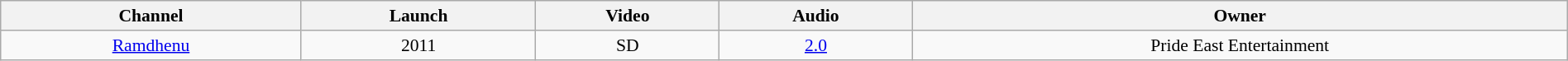<table class="wikitable sortable" style="border-collapse:collapse; font-size: 90%; text-align:center" width="100%">
<tr>
<th>Channel</th>
<th>Launch</th>
<th>Video</th>
<th>Audio</th>
<th>Owner</th>
</tr>
<tr>
<td><a href='#'>Ramdhenu</a></td>
<td>2011</td>
<td>SD</td>
<td><a href='#'>2.0</a></td>
<td>Pride East Entertainment</td>
</tr>
</table>
